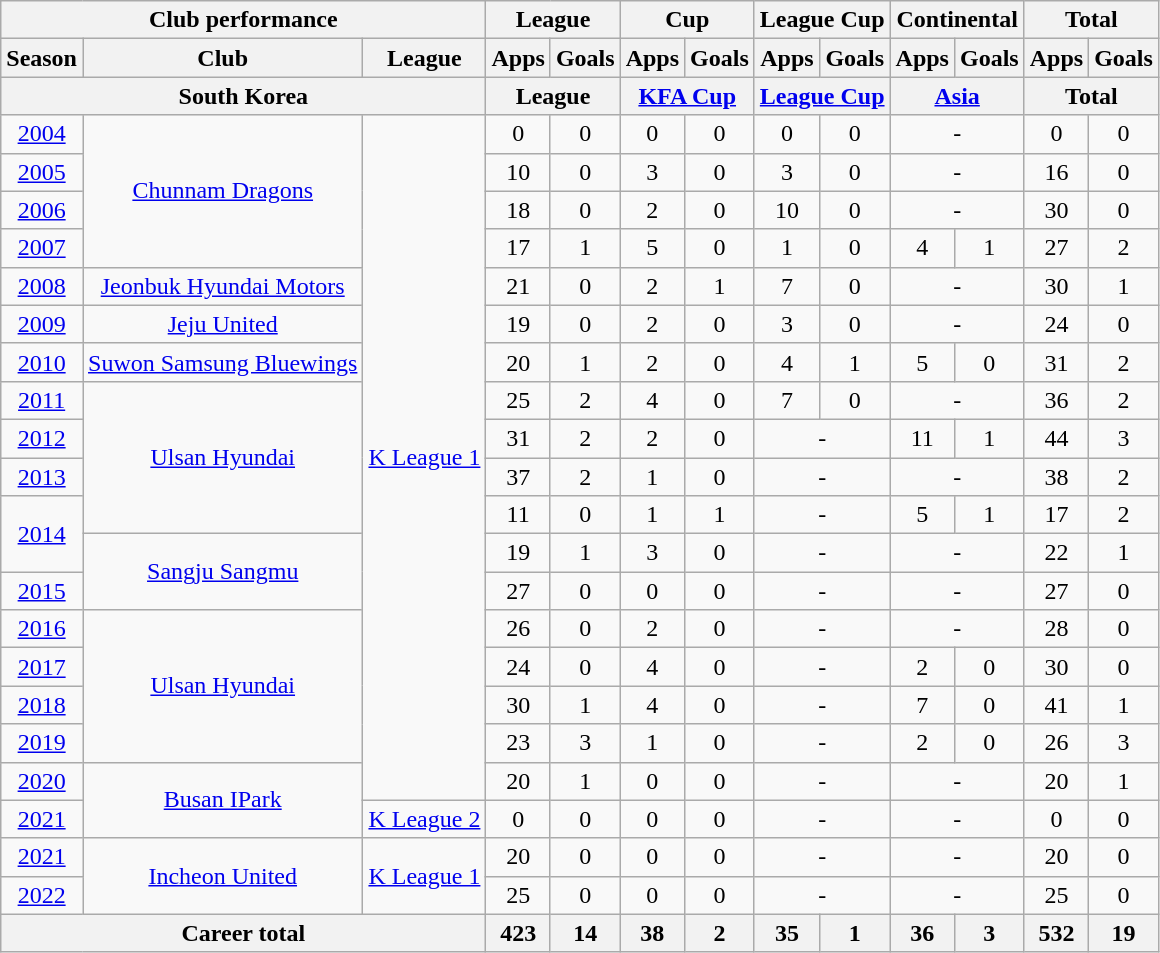<table class="wikitable" style="text-align:center">
<tr>
<th colspan=3>Club performance</th>
<th colspan=2>League</th>
<th colspan=2>Cup</th>
<th colspan=2>League Cup</th>
<th colspan=2>Continental</th>
<th colspan=2>Total</th>
</tr>
<tr>
<th>Season</th>
<th>Club</th>
<th>League</th>
<th>Apps</th>
<th>Goals</th>
<th>Apps</th>
<th>Goals</th>
<th>Apps</th>
<th>Goals</th>
<th>Apps</th>
<th>Goals</th>
<th>Apps</th>
<th>Goals</th>
</tr>
<tr>
<th colspan=3>South Korea</th>
<th colspan=2>League</th>
<th colspan=2><a href='#'>KFA Cup</a></th>
<th colspan=2><a href='#'>League Cup</a></th>
<th colspan=2><a href='#'>Asia</a></th>
<th colspan=2>Total</th>
</tr>
<tr>
<td><a href='#'>2004</a></td>
<td rowspan="4"><a href='#'>Chunnam Dragons</a></td>
<td rowspan="18"><a href='#'>K League 1</a></td>
<td>0</td>
<td>0</td>
<td>0</td>
<td>0</td>
<td>0</td>
<td>0</td>
<td colspan="2">-</td>
<td>0</td>
<td>0</td>
</tr>
<tr>
<td><a href='#'>2005</a></td>
<td>10</td>
<td>0</td>
<td>3</td>
<td>0</td>
<td>3</td>
<td>0</td>
<td colspan="2">-</td>
<td>16</td>
<td>0</td>
</tr>
<tr>
<td><a href='#'>2006</a></td>
<td>18</td>
<td>0</td>
<td>2</td>
<td>0</td>
<td>10</td>
<td>0</td>
<td colspan="2">-</td>
<td>30</td>
<td>0</td>
</tr>
<tr>
<td><a href='#'>2007</a></td>
<td>17</td>
<td>1</td>
<td>5</td>
<td>0</td>
<td>1</td>
<td>0</td>
<td>4</td>
<td>1</td>
<td>27</td>
<td>2</td>
</tr>
<tr>
<td><a href='#'>2008</a></td>
<td><a href='#'>Jeonbuk Hyundai Motors</a></td>
<td>21</td>
<td>0</td>
<td>2</td>
<td>1</td>
<td>7</td>
<td>0</td>
<td colspan="2">-</td>
<td>30</td>
<td>1</td>
</tr>
<tr>
<td><a href='#'>2009</a></td>
<td><a href='#'>Jeju United</a></td>
<td>19</td>
<td>0</td>
<td>2</td>
<td>0</td>
<td>3</td>
<td>0</td>
<td colspan="2">-</td>
<td>24</td>
<td>0</td>
</tr>
<tr>
<td><a href='#'>2010</a></td>
<td><a href='#'>Suwon Samsung Bluewings</a></td>
<td>20</td>
<td>1</td>
<td>2</td>
<td>0</td>
<td>4</td>
<td>1</td>
<td>5</td>
<td>0</td>
<td>31</td>
<td>2</td>
</tr>
<tr>
<td><a href='#'>2011</a></td>
<td rowspan="4"><a href='#'>Ulsan Hyundai</a></td>
<td>25</td>
<td>2</td>
<td>4</td>
<td>0</td>
<td>7</td>
<td>0</td>
<td colspan="2">-</td>
<td>36</td>
<td>2</td>
</tr>
<tr>
<td><a href='#'>2012</a></td>
<td>31</td>
<td>2</td>
<td>2</td>
<td>0</td>
<td colspan="2">-</td>
<td>11</td>
<td>1</td>
<td>44</td>
<td>3</td>
</tr>
<tr>
<td><a href='#'>2013</a></td>
<td>37</td>
<td>2</td>
<td>1</td>
<td>0</td>
<td colspan="2">-</td>
<td colspan="2">-</td>
<td>38</td>
<td>2</td>
</tr>
<tr>
<td rowspan="2"><a href='#'>2014</a></td>
<td>11</td>
<td>0</td>
<td>1</td>
<td>1</td>
<td colspan="2">-</td>
<td>5</td>
<td>1</td>
<td>17</td>
<td>2</td>
</tr>
<tr>
<td rowspan="2"><a href='#'>Sangju Sangmu</a></td>
<td>19</td>
<td>1</td>
<td>3</td>
<td>0</td>
<td colspan="2">-</td>
<td colspan="2">-</td>
<td>22</td>
<td>1</td>
</tr>
<tr>
<td><a href='#'>2015</a></td>
<td>27</td>
<td>0</td>
<td>0</td>
<td>0</td>
<td colspan="2">-</td>
<td colspan="2">-</td>
<td>27</td>
<td>0</td>
</tr>
<tr>
<td><a href='#'>2016</a></td>
<td rowspan="4"><a href='#'>Ulsan Hyundai</a></td>
<td>26</td>
<td>0</td>
<td>2</td>
<td>0</td>
<td colspan="2">-</td>
<td colspan="2">-</td>
<td>28</td>
<td>0</td>
</tr>
<tr>
<td><a href='#'>2017</a></td>
<td>24</td>
<td>0</td>
<td>4</td>
<td>0</td>
<td colspan="2">-</td>
<td>2</td>
<td>0</td>
<td>30</td>
<td>0</td>
</tr>
<tr>
<td><a href='#'>2018</a></td>
<td>30</td>
<td>1</td>
<td>4</td>
<td>0</td>
<td colspan="2">-</td>
<td>7</td>
<td>0</td>
<td>41</td>
<td>1</td>
</tr>
<tr>
<td><a href='#'>2019</a></td>
<td>23</td>
<td>3</td>
<td>1</td>
<td>0</td>
<td colspan="2">-</td>
<td>2</td>
<td>0</td>
<td>26</td>
<td>3</td>
</tr>
<tr>
<td><a href='#'>2020</a></td>
<td rowspan="2"><a href='#'>Busan IPark</a></td>
<td>20</td>
<td>1</td>
<td>0</td>
<td>0</td>
<td colspan="2">-</td>
<td colspan="2">-</td>
<td>20</td>
<td>1</td>
</tr>
<tr>
<td><a href='#'>2021</a></td>
<td><a href='#'>K League 2</a></td>
<td>0</td>
<td>0</td>
<td>0</td>
<td>0</td>
<td colspan="2">-</td>
<td colspan="2">-</td>
<td>0</td>
<td>0</td>
</tr>
<tr>
<td><a href='#'>2021</a></td>
<td rowspan="2"><a href='#'>Incheon United</a></td>
<td rowspan="2"><a href='#'>K League 1</a></td>
<td>20</td>
<td>0</td>
<td>0</td>
<td>0</td>
<td colspan="2">-</td>
<td colspan="2">-</td>
<td>20</td>
<td>0</td>
</tr>
<tr>
<td><a href='#'>2022</a></td>
<td>25</td>
<td>0</td>
<td>0</td>
<td>0</td>
<td colspan="2">-</td>
<td colspan="2">-</td>
<td>25</td>
<td>0</td>
</tr>
<tr>
<th colspan=3>Career total</th>
<th>423</th>
<th>14</th>
<th>38</th>
<th>2</th>
<th>35</th>
<th>1</th>
<th>36</th>
<th>3</th>
<th>532</th>
<th>19</th>
</tr>
</table>
